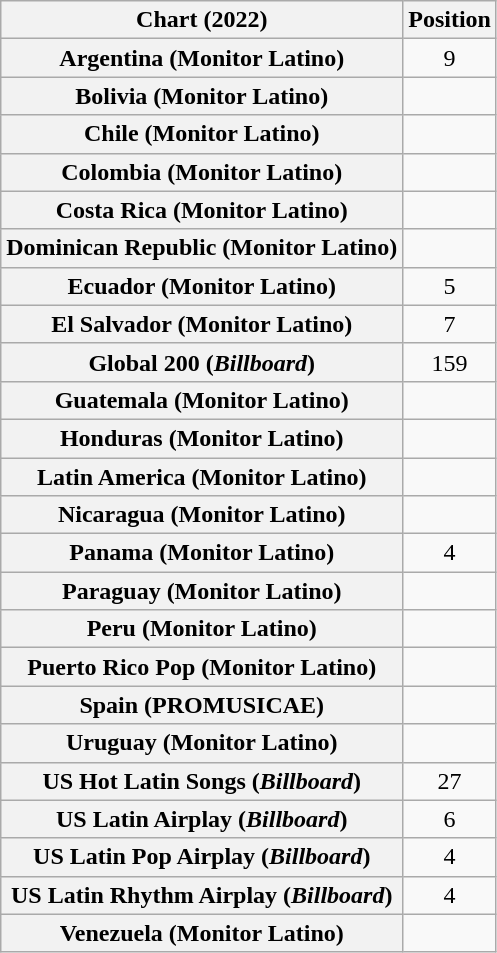<table class="wikitable sortable plainrowheaders" style="text-align:center">
<tr>
<th scope="col">Chart (2022)</th>
<th scope="col">Position</th>
</tr>
<tr>
<th scope="row">Argentina (Monitor Latino)</th>
<td>9</td>
</tr>
<tr>
<th scope="row">Bolivia (Monitor Latino)</th>
<td></td>
</tr>
<tr>
<th scope="row">Chile (Monitor Latino)</th>
<td></td>
</tr>
<tr>
<th scope="row">Colombia (Monitor Latino)</th>
<td></td>
</tr>
<tr>
<th scope="row">Costa Rica (Monitor Latino)</th>
<td></td>
</tr>
<tr>
<th scope="row">Dominican Republic (Monitor Latino)</th>
<td></td>
</tr>
<tr>
<th scope="row">Ecuador (Monitor Latino)</th>
<td>5</td>
</tr>
<tr>
<th scope="row">El Salvador (Monitor Latino)</th>
<td>7</td>
</tr>
<tr>
<th scope="row">Global 200 (<em>Billboard</em>)</th>
<td>159</td>
</tr>
<tr>
<th scope="row">Guatemala (Monitor Latino)</th>
<td></td>
</tr>
<tr>
<th scope="row">Honduras (Monitor Latino)</th>
<td></td>
</tr>
<tr>
<th scope="row">Latin America (Monitor Latino)</th>
<td></td>
</tr>
<tr>
<th scope="row">Nicaragua (Monitor Latino)</th>
<td></td>
</tr>
<tr>
<th scope="row">Panama (Monitor Latino)</th>
<td>4</td>
</tr>
<tr>
<th scope="row">Paraguay (Monitor Latino)</th>
<td></td>
</tr>
<tr>
<th scope="row">Peru (Monitor Latino)</th>
<td></td>
</tr>
<tr>
<th scope="row">Puerto Rico Pop (Monitor Latino)</th>
<td></td>
</tr>
<tr>
<th scope="row">Spain (PROMUSICAE)</th>
<td></td>
</tr>
<tr>
<th scope="row">Uruguay (Monitor Latino)</th>
<td></td>
</tr>
<tr>
<th scope="row">US Hot Latin Songs (<em>Billboard</em>)</th>
<td>27</td>
</tr>
<tr>
<th scope="row">US Latin Airplay (<em>Billboard</em>)</th>
<td>6</td>
</tr>
<tr>
<th scope="row">US Latin Pop Airplay (<em>Billboard</em>)</th>
<td>4</td>
</tr>
<tr>
<th scope="row">US Latin Rhythm Airplay (<em>Billboard</em>)</th>
<td>4</td>
</tr>
<tr>
<th scope="row">Venezuela (Monitor Latino)</th>
<td></td>
</tr>
</table>
